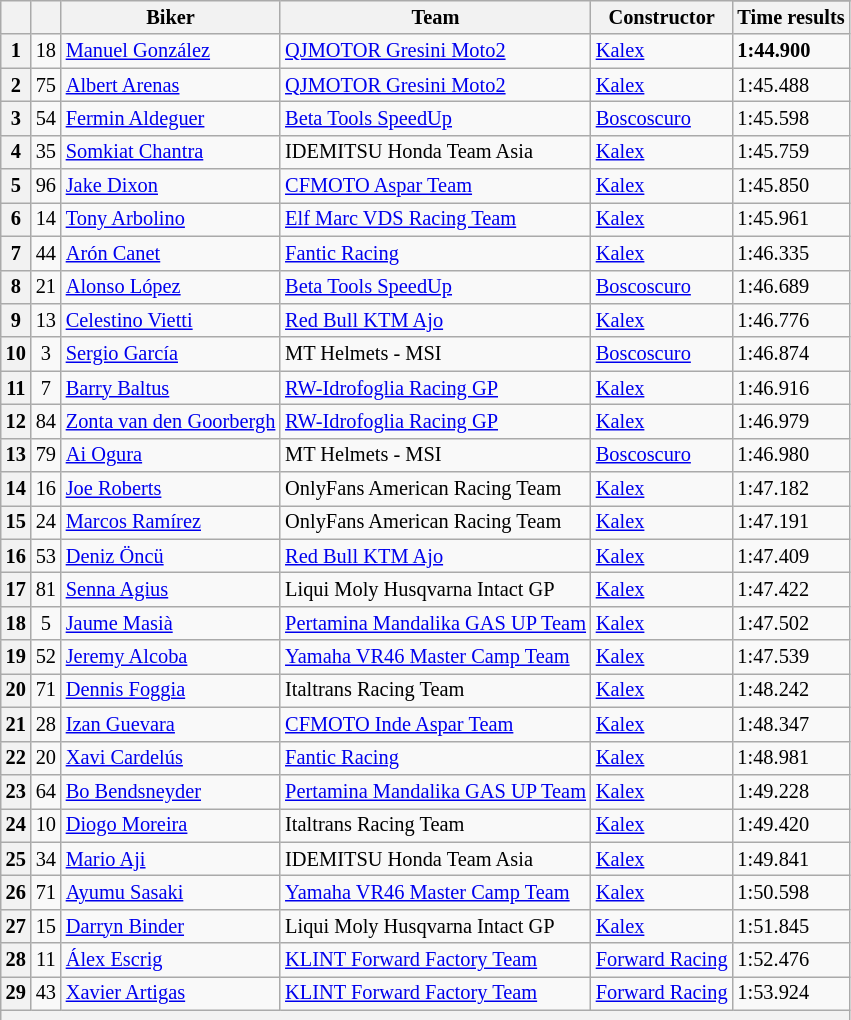<table class="wikitable sortable" style="font-size: 85%;">
<tr>
<th rowspan="2"></th>
<th rowspan="2"></th>
<th rowspan="2">Biker</th>
<th rowspan="2">Team</th>
<th rowspan="2">Constructor</th>
</tr>
<tr>
<th scope="col">Time results</th>
</tr>
<tr>
<th scope="row">1</th>
<td align="center">18</td>
<td> <a href='#'>Manuel González</a></td>
<td><a href='#'>QJMOTOR Gresini Moto2</a></td>
<td><a href='#'>Kalex</a></td>
<td><strong>1:44.900</strong></td>
</tr>
<tr>
<th scope="row">2</th>
<td align="center">75</td>
<td> <a href='#'>Albert Arenas</a></td>
<td><a href='#'>QJMOTOR Gresini Moto2</a></td>
<td><a href='#'>Kalex</a></td>
<td>1:45.488</td>
</tr>
<tr>
<th scope="row">3</th>
<td align="center">54</td>
<td> <a href='#'>Fermin Aldeguer</a></td>
<td><a href='#'>Beta Tools SpeedUp</a></td>
<td><a href='#'>Boscoscuro</a></td>
<td>1:45.598</td>
</tr>
<tr>
<th scope="row">4</th>
<td align="center">35</td>
<td> <a href='#'>Somkiat Chantra</a></td>
<td>IDEMITSU Honda Team Asia</td>
<td><a href='#'>Kalex</a></td>
<td>1:45.759</td>
</tr>
<tr>
<th scope="row">5</th>
<td align="center">96</td>
<td> <a href='#'>Jake Dixon</a></td>
<td><a href='#'>CFMOTO Aspar Team</a></td>
<td><a href='#'>Kalex</a></td>
<td>1:45.850</td>
</tr>
<tr>
<th scope="row">6</th>
<td align="center">14</td>
<td> <a href='#'>Tony Arbolino</a></td>
<td><a href='#'>Elf Marc VDS Racing Team</a></td>
<td><a href='#'>Kalex</a></td>
<td>1:45.961</td>
</tr>
<tr>
<th scope="row">7</th>
<td align="center">44</td>
<td> <a href='#'>Arón Canet</a></td>
<td><a href='#'>Fantic Racing</a></td>
<td><a href='#'>Kalex</a></td>
<td>1:46.335</td>
</tr>
<tr>
<th scope="row">8</th>
<td align="center">21</td>
<td> <a href='#'>Alonso López</a></td>
<td><a href='#'>Beta Tools SpeedUp</a></td>
<td><a href='#'>Boscoscuro</a></td>
<td>1:46.689</td>
</tr>
<tr>
<th scope="row">9</th>
<td align="center">13</td>
<td> <a href='#'>Celestino Vietti</a></td>
<td><a href='#'>Red Bull KTM Ajo</a></td>
<td><a href='#'>Kalex</a></td>
<td>1:46.776</td>
</tr>
<tr>
<th scope="row">10</th>
<td align="center">3</td>
<td> <a href='#'>Sergio García</a></td>
<td>MT Helmets - MSI</td>
<td><a href='#'>Boscoscuro</a></td>
<td>1:46.874</td>
</tr>
<tr>
<th scope="row">11</th>
<td align="center">7</td>
<td> <a href='#'>Barry Baltus</a></td>
<td><a href='#'>RW-Idrofoglia Racing GP</a></td>
<td><a href='#'>Kalex</a></td>
<td>1:46.916</td>
</tr>
<tr>
<th scope="row">12</th>
<td align="center">84</td>
<td> <a href='#'>Zonta van den Goorbergh</a></td>
<td><a href='#'>RW-Idrofoglia Racing GP</a></td>
<td><a href='#'>Kalex</a></td>
<td>1:46.979</td>
</tr>
<tr>
<th scope="row">13</th>
<td align="center">79</td>
<td> <a href='#'>Ai Ogura</a></td>
<td>MT Helmets - MSI</td>
<td><a href='#'>Boscoscuro</a></td>
<td>1:46.980</td>
</tr>
<tr>
<th scope="row">14</th>
<td align="center">16</td>
<td> <a href='#'>Joe Roberts</a></td>
<td>OnlyFans American Racing Team</td>
<td><a href='#'>Kalex</a></td>
<td>1:47.182</td>
</tr>
<tr>
<th scope="row">15</th>
<td align="center">24</td>
<td> <a href='#'>Marcos Ramírez</a></td>
<td>OnlyFans American Racing Team</td>
<td><a href='#'>Kalex</a></td>
<td>1:47.191</td>
</tr>
<tr>
<th scope="row">16</th>
<td align="center">53</td>
<td> <a href='#'>Deniz Öncü</a></td>
<td><a href='#'>Red Bull KTM Ajo</a></td>
<td><a href='#'>Kalex</a></td>
<td>1:47.409</td>
</tr>
<tr>
<th scope="row">17</th>
<td align="center">81</td>
<td> <a href='#'>Senna Agius</a></td>
<td>Liqui Moly Husqvarna Intact GP</td>
<td><a href='#'>Kalex</a></td>
<td>1:47.422</td>
</tr>
<tr>
<th scope="row">18</th>
<td align="center">5</td>
<td> <a href='#'>Jaume Masià</a></td>
<td><a href='#'>Pertamina Mandalika GAS UP Team</a></td>
<td><a href='#'>Kalex</a></td>
<td>1:47.502</td>
</tr>
<tr>
<th scope="row">19</th>
<td align="center">52</td>
<td> <a href='#'>Jeremy Alcoba</a></td>
<td><a href='#'>Yamaha VR46 Master Camp Team</a></td>
<td><a href='#'>Kalex</a></td>
<td>1:47.539</td>
</tr>
<tr>
<th scope="row">20</th>
<td align="center">71</td>
<td> <a href='#'>Dennis Foggia</a></td>
<td>Italtrans Racing Team</td>
<td><a href='#'>Kalex</a></td>
<td>1:48.242</td>
</tr>
<tr>
<th scope="row">21</th>
<td align="center">28</td>
<td> <a href='#'>Izan Guevara</a></td>
<td><a href='#'>CFMOTO Inde Aspar Team</a></td>
<td><a href='#'>Kalex</a></td>
<td>1:48.347</td>
</tr>
<tr>
<th scope="row">22</th>
<td align="center">20</td>
<td> <a href='#'>Xavi Cardelús</a></td>
<td><a href='#'>Fantic Racing</a></td>
<td><a href='#'>Kalex</a></td>
<td>1:48.981</td>
</tr>
<tr>
<th scope="row">23</th>
<td align="center">64</td>
<td> <a href='#'>Bo Bendsneyder</a></td>
<td><a href='#'>Pertamina Mandalika GAS UP Team</a></td>
<td><a href='#'>Kalex</a></td>
<td>1:49.228</td>
</tr>
<tr>
<th scope="row">24</th>
<td align="center">10</td>
<td> <a href='#'>Diogo Moreira</a></td>
<td>Italtrans Racing Team</td>
<td><a href='#'>Kalex</a></td>
<td>1:49.420</td>
</tr>
<tr>
<th scope="row">25</th>
<td align="center">34</td>
<td> <a href='#'>Mario Aji</a></td>
<td>IDEMITSU Honda Team Asia</td>
<td><a href='#'>Kalex</a></td>
<td>1:49.841</td>
</tr>
<tr>
<th scope="row">26</th>
<td align="center">71</td>
<td> <a href='#'>Ayumu Sasaki</a></td>
<td><a href='#'>Yamaha VR46 Master Camp Team</a></td>
<td><a href='#'>Kalex</a></td>
<td>1:50.598</td>
</tr>
<tr>
<th scope="row">27</th>
<td align="center">15</td>
<td> <a href='#'>Darryn Binder</a></td>
<td>Liqui Moly Husqvarna Intact GP</td>
<td><a href='#'>Kalex</a></td>
<td>1:51.845</td>
</tr>
<tr>
<th scope="row">28</th>
<td align="center">11</td>
<td> <a href='#'>Álex Escrig</a></td>
<td><a href='#'>KLINT Forward Factory Team</a></td>
<td><a href='#'>Forward Racing</a></td>
<td>1:52.476</td>
</tr>
<tr>
<th scope="row">29</th>
<td align="center">43</td>
<td> <a href='#'>Xavier Artigas</a></td>
<td><a href='#'>KLINT Forward Factory Team</a></td>
<td><a href='#'>Forward Racing</a></td>
<td>1:53.924</td>
</tr>
<tr>
<th colspan="7"></th>
</tr>
</table>
